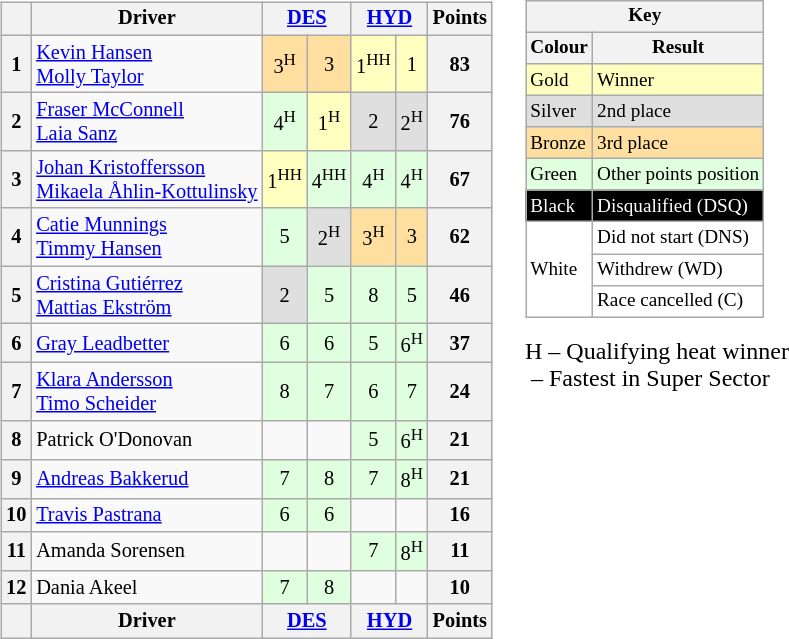<table>
<tr>
<td style="vertical-align:top; text-align:center"><br><table class="wikitable" style="font-size: 85%">
<tr style="vertical-align:middle;">
<th style="vertical-align:middle"></th>
<th style="vertical-align:middle;background">Driver</th>
<th colspan="2"><a href='#'>DES</a><br></th>
<th colspan="2"><a href='#'>HYD</a><br></th>
<th style="vertical-align:middle">Points</th>
</tr>
<tr>
<th>1</th>
<td align="left"> <a href='#'>Kevin Hansen</a><br> <a href='#'>Molly Taylor</a></td>
<td style="background:#FFDF9F;">3<sup>H</sup></td>
<td style="background:#FFDF9F;">3</td>
<td style="background:#FFFFBF;">1<sup>HH</sup></td>
<td style="background:#FFFFBF;">1</td>
<th>83</th>
</tr>
<tr>
<th>2</th>
<td align="left"> <a href='#'>Fraser McConnell</a><br> <a href='#'>Laia Sanz</a></td>
<td style="background:#DFFFDF;">4<sup>H</sup></td>
<td style="background:#FFFFBF;">1<sup>H</sup></td>
<td style="background:#DFDFDF;">2</td>
<td style="background:#DFDFDF;">2<sup>H</sup></td>
<th>76</th>
</tr>
<tr>
<th>3</th>
<td align="left"> <a href='#'>Johan Kristoffersson</a><br> <a href='#'>Mikaela Åhlin-Kottulinsky</a></td>
<td style="background:#FFFFBF;">1<sup>HH</sup></td>
<td style="background:#DFFFDF;">4<sup>HH</sup></td>
<td style="background:#DFFFDF;">4<sup>H</sup></td>
<td style="background:#DFFFDF;">4<sup>H</sup></td>
<th>67</th>
</tr>
<tr>
<th>4</th>
<td align="left"> <a href='#'>Catie Munnings</a><br> <a href='#'>Timmy Hansen</a></td>
<td style="background:#DFFFDF;">5</td>
<td style="background:#DFDFDF;">2<sup>H</sup></td>
<td style="background:#FFDF9F;">3<sup>H</sup></td>
<td style="background:#FFDF9F;">3</td>
<th>62</th>
</tr>
<tr>
<th>5</th>
<td align="left"> <a href='#'>Cristina Gutiérrez</a><br> <a href='#'>Mattias Ekström</a></td>
<td style="background:#DFDFDF;">2</td>
<td style="background:#DFFFDF;">5</td>
<td style="background:#DFFFDF;">8</td>
<td style="background:#DFFFDF;">5</td>
<th>46</th>
</tr>
<tr>
<th>6</th>
<td align="left"> <a href='#'>Gray Leadbetter</a></td>
<td style="background:#DFFFDF;">6</td>
<td style="background:#DFFFDF;">6</td>
<td style="background:#DFFFDF;">5</td>
<td style="background:#DFFFDF;">6<sup>H</sup></td>
<th>37</th>
</tr>
<tr>
<th>7</th>
<td align="left"> <a href='#'>Klara Andersson</a><br> <a href='#'>Timo Scheider</a></td>
<td style="background:#DFFFDF;">8</td>
<td style="background:#DFFFDF;">7</td>
<td style="background:#DFFFDF;">6</td>
<td style="background:#DFFFDF;">7</td>
<th>24</th>
</tr>
<tr>
<th>8</th>
<td align="left"> Patrick O'Donovan</td>
<td></td>
<td></td>
<td style="background:#DFFFDF;">5</td>
<td style="background:#DFFFDF;">6<sup>H</sup></td>
<th>21</th>
</tr>
<tr>
<th>9</th>
<td align="left"> <a href='#'>Andreas Bakkerud</a></td>
<td style="background:#DFFFDF;">7</td>
<td style="background:#DFFFDF;">8</td>
<td style="background:#DFFFDF;">7</td>
<td style="background:#DFFFDF;">8<sup>H</sup></td>
<th>21</th>
</tr>
<tr>
<th>10</th>
<td align="left"> <a href='#'>Travis Pastrana</a></td>
<td style="background:#DFFFDF;">6</td>
<td style="background:#DFFFDF;">6</td>
<td></td>
<td></td>
<th>16</th>
</tr>
<tr>
<th>11</th>
<td align="left"> Amanda Sorensen</td>
<td></td>
<td></td>
<td style="background:#DFFFDF;">7</td>
<td style="background:#DFFFDF;">8<sup>H</sup></td>
<th>11</th>
</tr>
<tr>
<th>12</th>
<td align="left"> Dania Akeel</td>
<td style="background:#DFFFDF;">7</td>
<td style="background:#DFFFDF;">8</td>
<td></td>
<td></td>
<th>10</th>
</tr>
<tr>
<th style="vertical-align:middle"></th>
<th style="vertical-align:middle;background">Driver</th>
<th colspan="2"><a href='#'>DES</a><br></th>
<th colspan="2"><a href='#'>HYD</a><br></th>
<th style="vertical-align:middle">Points</th>
</tr>
</table>
</td>
<td style="vertical-align:top;"></td>
<td valign=top><br><table class="wikitable" style="margin-right:0; font-size:80%">
<tr>
<th colspan=2>Key</th>
</tr>
<tr>
<th>Colour</th>
<th>Result</th>
</tr>
<tr style="background-color:#FFFFBF">
<td>Gold</td>
<td>Winner</td>
</tr>
<tr style="background-color:#DFDFDF">
<td>Silver</td>
<td>2nd place</td>
</tr>
<tr style="background-color:#FFDF9F">
<td>Bronze</td>
<td>3rd place</td>
</tr>
<tr style="background-color:#DFFFDF">
<td>Green</td>
<td>Other points position</td>
</tr>
<tr style="background-color:#CFCFFF">
</tr>
<tr style="background-color:#EFCFFF">
</tr>
<tr style="background-color:#FFCFCF">
</tr>
<tr style="background-color:#000000; color:white">
<td>Black</td>
<td>Disqualified (DSQ)</td>
</tr>
<tr style="background-color:#FFFFFF">
<td rowspan=3>White</td>
<td>Did not start (DNS)</td>
</tr>
<tr style="background-color:#FFFFFF">
<td>Withdrew (WD)</td>
</tr>
<tr style="background-color:#FFFFFF">
<td>Race cancelled (C)</td>
</tr>
</table>
<span>H – Qualifying heat winner</span><br>
<span><em></em> – Fastest in Super Sector</span></td>
</tr>
</table>
